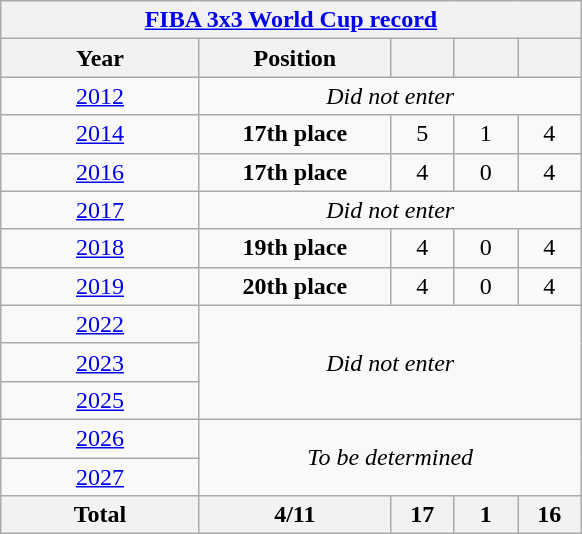<table class="wikitable" style="text-align: center;">
<tr>
<th colspan=9><a href='#'>FIBA 3x3 World Cup record</a></th>
</tr>
<tr>
<th width=125>Year</th>
<th width=120>Position</th>
<th width=35></th>
<th width=35></th>
<th width=35></th>
</tr>
<tr>
<td> <a href='#'>2012</a></td>
<td colspan=9><em>Did not enter</em></td>
</tr>
<tr>
<td> <a href='#'>2014</a></td>
<td><strong>17th place</strong></td>
<td>5</td>
<td>1</td>
<td>4</td>
</tr>
<tr>
<td> <a href='#'>2016</a></td>
<td><strong>17th place</strong></td>
<td>4</td>
<td>0</td>
<td>4</td>
</tr>
<tr>
<td> <a href='#'>2017</a></td>
<td colspan=9><em>Did not enter</em></td>
</tr>
<tr>
<td> <a href='#'>2018</a></td>
<td><strong>19th place</strong></td>
<td>4</td>
<td>0</td>
<td>4</td>
</tr>
<tr>
<td> <a href='#'>2019</a></td>
<td><strong>20th place</strong></td>
<td>4</td>
<td>0</td>
<td>4</td>
</tr>
<tr>
<td> <a href='#'>2022</a></td>
<td colspan=9 rowspan=3><em>Did not enter</em></td>
</tr>
<tr>
<td> <a href='#'>2023</a></td>
</tr>
<tr>
<td> <a href='#'>2025</a></td>
</tr>
<tr>
<td> <a href='#'>2026</a></td>
<td colspan=9 rowspan=2><em>To be determined</em></td>
</tr>
<tr>
<td> <a href='#'>2027</a></td>
</tr>
<tr>
<th>Total</th>
<th>4/11</th>
<th>17</th>
<th>1</th>
<th>16</th>
</tr>
</table>
